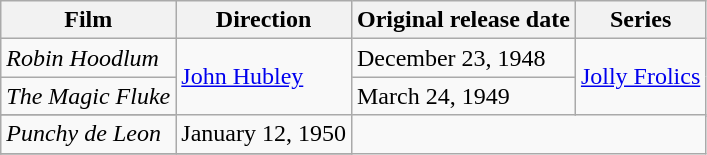<table class="wikitable">
<tr>
<th>Film</th>
<th>Direction</th>
<th>Original release date</th>
<th>Series</th>
</tr>
<tr>
<td><em>Robin Hoodlum</em></td>
<td rowspan="3"><a href='#'>John Hubley</a></td>
<td>December 23, 1948</td>
<td rowspan="3"><a href='#'>Jolly Frolics</a></td>
</tr>
<tr>
<td><em>The Magic Fluke</em></td>
<td>March 24, 1949</td>
</tr>
<tr>
</tr>
<tr>
<td><em>Punchy de Leon</em></td>
<td>January 12, 1950</td>
</tr>
<tr>
</tr>
</table>
